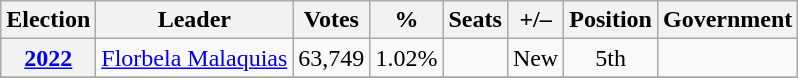<table class="wikitable" style="text-align:center">
<tr>
<th>Election</th>
<th>Leader</th>
<th>Votes</th>
<th>%</th>
<th>Seats</th>
<th>+/–</th>
<th>Position</th>
<th>Government</th>
</tr>
<tr>
<th><a href='#'>2022</a></th>
<td><a href='#'>Florbela Malaquias</a></td>
<td>63,749</td>
<td>1.02%</td>
<td></td>
<td>New</td>
<td> 5th</td>
<td></td>
</tr>
<tr>
</tr>
</table>
